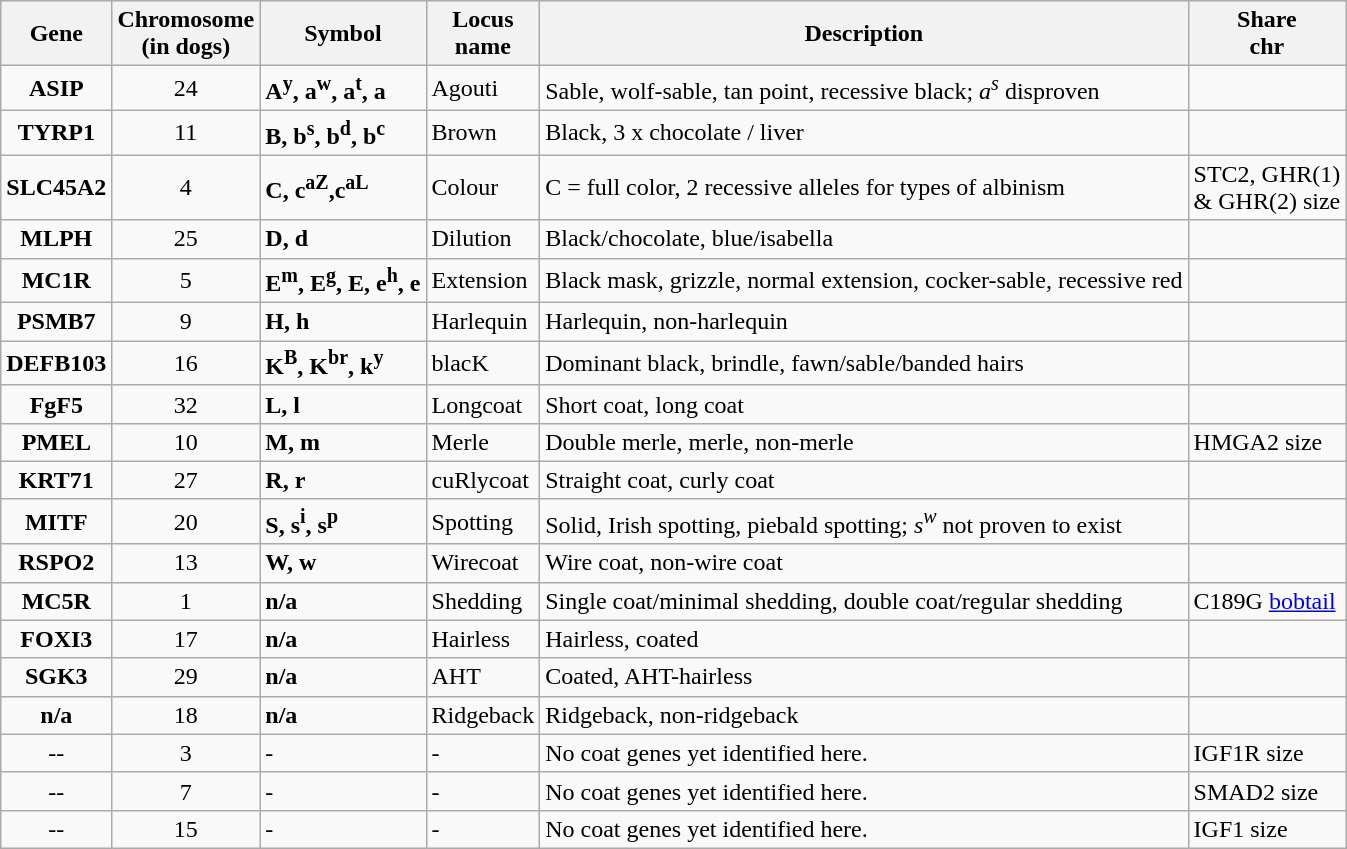<table class="wikitable sortable">
<tr>
<th><strong>Gene</strong></th>
<th><strong>Chromosome<br>(in dogs)</strong><br></th>
<th><strong>Symbol</strong></th>
<th><strong>Locus<br>name</strong></th>
<th><strong>Description</strong></th>
<th><strong>Share<br>chr</strong></th>
</tr>
<tr>
<td align=center><strong>ASIP</strong></td>
<td align=center>24</td>
<td><strong>A<sup>y</sup>, a<sup>w</sup>, a<sup>t</sup>, a</strong></td>
<td>Agouti</td>
<td>Sable, wolf-sable, tan point, recessive black; <em>a<sup>s</sup></em> disproven</td>
<td></td>
</tr>
<tr>
<td align=center><strong>TYRP1</strong></td>
<td align=center>11</td>
<td><strong>B, b<sup>s</sup>, b<sup>d</sup>, b<sup>c</sup></strong></td>
<td>Brown</td>
<td>Black, 3 x chocolate / liver</td>
<td></td>
</tr>
<tr>
<td align=center><strong>SLC45A2</strong></td>
<td align=center>4</td>
<td><strong>C, c<sup>aZ</sup>,c<sup>aL</sup> </strong></td>
<td>Colour</td>
<td>C = full color, 2 recessive alleles for types of albinism</td>
<td>STC2, GHR(1)<br>& GHR(2) size</td>
</tr>
<tr>
<td align=center><strong>MLPH</strong></td>
<td align=center>25</td>
<td><strong>D, d</strong></td>
<td>Dilution</td>
<td>Black/chocolate, blue/isabella</td>
<td></td>
</tr>
<tr>
<td align=center><strong>MC1R</strong></td>
<td align=center>5</td>
<td><strong>E<sup>m</sup>, E<sup>g</sup>, E, e<sup>h</sup>, e</strong></td>
<td>Extension</td>
<td>Black mask, grizzle, normal extension, cocker-sable, recessive red</td>
<td></td>
</tr>
<tr>
<td align=center><strong>PSMB7</strong></td>
<td align=center>9</td>
<td><strong>H, h</strong></td>
<td>Harlequin</td>
<td>Harlequin, non-harlequin</td>
<td></td>
</tr>
<tr>
<td align=center><strong>DEFB103</strong></td>
<td align=center>16</td>
<td><strong>K<sup>B</sup>, K<sup>br</sup>, k<sup>y</sup></strong></td>
<td>blacK</td>
<td>Dominant black, brindle, fawn/sable/banded hairs</td>
<td></td>
</tr>
<tr>
<td align=center><strong>FgF5</strong></td>
<td align=center>32</td>
<td><strong>L, l</strong></td>
<td>Longcoat</td>
<td>Short coat, long coat</td>
<td></td>
</tr>
<tr>
<td align=center><strong>PMEL</strong></td>
<td align=center>10</td>
<td><strong>M, m</strong></td>
<td>Merle</td>
<td>Double merle, merle, non-merle</td>
<td>HMGA2 size</td>
</tr>
<tr>
<td align=center><strong>KRT71</strong></td>
<td align=center>27</td>
<td><strong>R, r</strong></td>
<td>cuRlycoat</td>
<td>Straight coat, curly coat</td>
<td></td>
</tr>
<tr>
<td align=center><strong>MITF</strong></td>
<td align=center>20</td>
<td><strong>S, s<sup>i</sup>, s<sup>p</sup></strong></td>
<td>Spotting</td>
<td>Solid, Irish spotting, piebald spotting; <em>s<sup>w</sup></em> not proven to exist</td>
<td></td>
</tr>
<tr>
<td align=center><strong>RSPO2</strong></td>
<td align=center>13</td>
<td><strong>W, w</strong></td>
<td>Wirecoat</td>
<td>Wire coat, non-wire coat</td>
<td></td>
</tr>
<tr>
<td align=center><strong>MC5R</strong></td>
<td align=center>1</td>
<td><strong>n/a</strong></td>
<td>Shedding</td>
<td>Single coat/minimal shedding, double coat/regular shedding</td>
<td>C189G <a href='#'>bobtail</a></td>
</tr>
<tr>
<td align=center><strong>FOXI3</strong></td>
<td align=center>17</td>
<td><strong>n/a</strong></td>
<td>Hairless</td>
<td>Hairless, coated</td>
<td></td>
</tr>
<tr>
<td align=center><strong>SGK3</strong></td>
<td align=center>29</td>
<td><strong>n/a</strong></td>
<td>AHT</td>
<td>Coated, AHT-hairless</td>
<td></td>
</tr>
<tr>
<td align=center><strong>n/a</strong></td>
<td align=center>18</td>
<td><strong>n/a</strong></td>
<td>Ridgeback</td>
<td>Ridgeback, non-ridgeback</td>
<td></td>
</tr>
<tr>
<td align=center>--</td>
<td align=center>3</td>
<td>-</td>
<td>-</td>
<td>No coat genes yet identified here.</td>
<td>IGF1R size</td>
</tr>
<tr>
<td align=center>--</td>
<td align=center>7</td>
<td>-</td>
<td>-</td>
<td>No coat genes yet identified here.</td>
<td>SMAD2 size</td>
</tr>
<tr>
<td align=center>--</td>
<td align=center>15</td>
<td>-</td>
<td>-</td>
<td>No coat genes yet identified here.</td>
<td>IGF1 size</td>
</tr>
</table>
